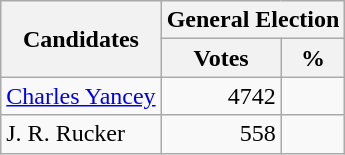<table class=wikitable>
<tr>
<th colspan=1 rowspan=2><strong>Candidates</strong></th>
<th colspan=2><strong>General Election</strong></th>
</tr>
<tr>
<th>Votes</th>
<th>%</th>
</tr>
<tr>
<td><a href='#'>Charles Yancey</a></td>
<td align="right">4742</td>
<td align="right"></td>
</tr>
<tr>
<td>J. R. Rucker</td>
<td align="right">558</td>
<td align="right"></td>
</tr>
</table>
